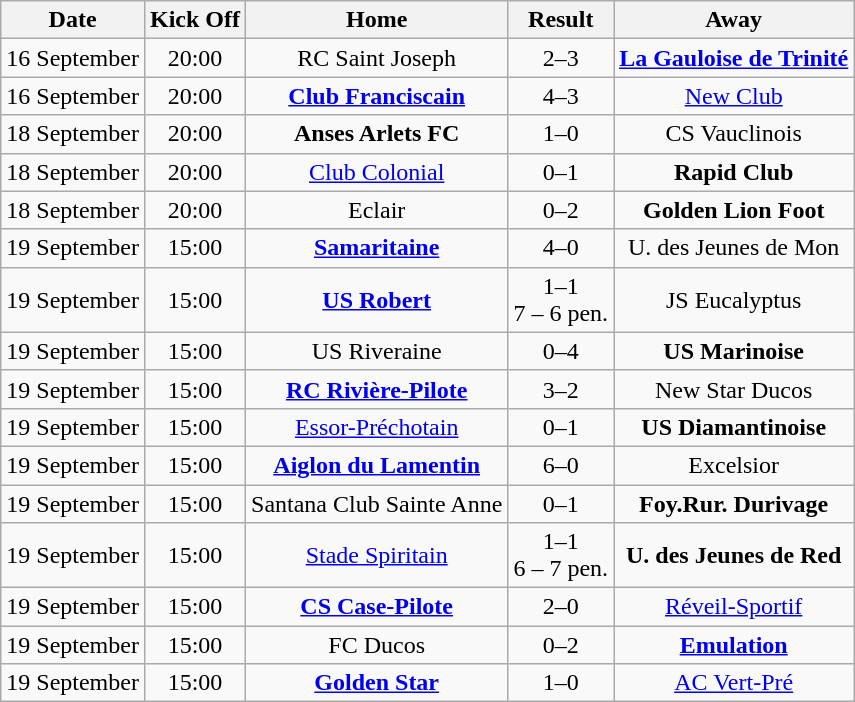<table class="wikitable" style="text-align:center;">
<tr>
<th scope="col">Date</th>
<th scope="col">Kick Off</th>
<th scope="col">Home</th>
<th scope="col">Result</th>
<th scope="col">Away</th>
</tr>
<tr>
<td>16 September</td>
<td>20:00</td>
<td>RC Saint Joseph</td>
<td>2–3</td>
<td><strong><a href='#'>La Gauloise de Trinité</a></strong></td>
</tr>
<tr>
<td>16 September</td>
<td>20:00</td>
<td><strong><a href='#'>Club Franciscain</a></strong></td>
<td>4–3</td>
<td><a href='#'>New Club</a></td>
</tr>
<tr>
<td>18 September</td>
<td>20:00</td>
<td><strong>Anses Arlets FC</strong></td>
<td>1–0</td>
<td>CS Vauclinois</td>
</tr>
<tr>
<td>18 September</td>
<td>20:00</td>
<td><a href='#'>Club Colonial</a></td>
<td>0–1</td>
<td><strong>Rapid Club</strong></td>
</tr>
<tr>
<td>18 September</td>
<td>20:00</td>
<td>Eclair</td>
<td>0–2</td>
<td><strong>Golden Lion Foot</strong></td>
</tr>
<tr>
<td>19 September</td>
<td>15:00</td>
<td><strong><a href='#'>Samaritaine</a></strong></td>
<td>4–0</td>
<td>U. des Jeunes de Mon</td>
</tr>
<tr>
<td>19 September</td>
<td>15:00</td>
<td><strong><a href='#'>US Robert</a></strong></td>
<td>1–1 <br> 7 – 6 pen.</td>
<td>JS Eucalyptus</td>
</tr>
<tr>
<td>19 September</td>
<td>15:00</td>
<td>US Riveraine</td>
<td>0–4</td>
<td><strong>US Marinoise</strong></td>
</tr>
<tr>
<td>19 September</td>
<td>15:00</td>
<td><strong><a href='#'>RC Rivière-Pilote</a></strong></td>
<td>3–2</td>
<td>New Star Ducos</td>
</tr>
<tr>
<td>19 September</td>
<td>15:00</td>
<td><a href='#'>Essor-Préchotain</a></td>
<td>0–1</td>
<td><strong>US Diamantinoise</strong></td>
</tr>
<tr>
<td>19 September</td>
<td>15:00</td>
<td><strong><a href='#'>Aiglon du Lamentin</a></strong></td>
<td>6–0</td>
<td>Excelsior</td>
</tr>
<tr>
<td>19 September</td>
<td>15:00</td>
<td>Santana Club Sainte Anne</td>
<td>0–1</td>
<td><strong>Foy.Rur. Durivage</strong></td>
</tr>
<tr>
<td>19 September</td>
<td>15:00</td>
<td><a href='#'>Stade Spiritain</a></td>
<td>1–1 <br> 6 – 7 pen.</td>
<td><strong>U. des Jeunes de Red</strong></td>
</tr>
<tr>
<td>19 September</td>
<td>15:00</td>
<td><strong><a href='#'>CS Case-Pilote</a></strong></td>
<td>2–0</td>
<td><a href='#'>Réveil-Sportif</a></td>
</tr>
<tr>
<td>19 September</td>
<td>15:00</td>
<td>FC Ducos</td>
<td>0–2</td>
<td><strong><a href='#'>Emulation</a></strong></td>
</tr>
<tr>
<td>19 September</td>
<td>15:00</td>
<td><strong><a href='#'>Golden Star</a></strong></td>
<td>1–0</td>
<td><a href='#'>AC Vert-Pré</a></td>
</tr>
</table>
